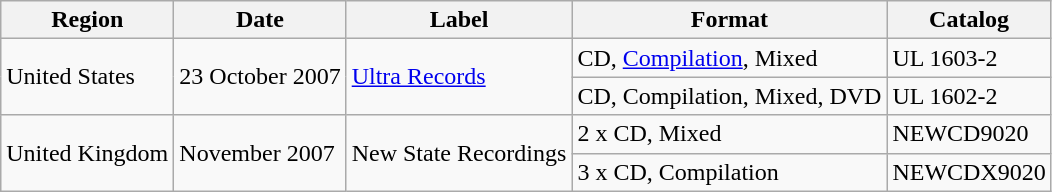<table class="wikitable">
<tr>
<th>Region</th>
<th>Date</th>
<th>Label</th>
<th>Format</th>
<th>Catalog</th>
</tr>
<tr>
<td rowspan="2">United States</td>
<td rowspan="2">23 October 2007</td>
<td rowspan="2"><a href='#'>Ultra Records</a></td>
<td>CD, <a href='#'>Compilation</a>, Mixed</td>
<td>UL 1603-2</td>
</tr>
<tr>
<td>CD, Compilation, Mixed, DVD</td>
<td>UL 1602-2</td>
</tr>
<tr>
<td rowspan="2">United Kingdom</td>
<td rowspan="2">November 2007</td>
<td rowspan="2">New State Recordings</td>
<td>2 x CD, Mixed</td>
<td>NEWCD9020</td>
</tr>
<tr>
<td>3 x CD, Compilation</td>
<td>NEWCDX9020</td>
</tr>
</table>
